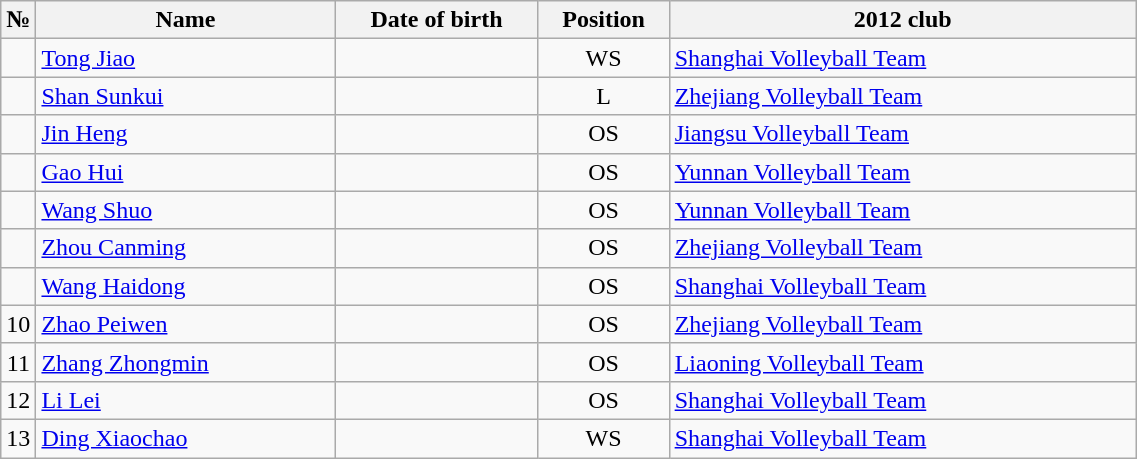<table class="wikitable sortable" style="font-size:100%; text-align:center;">
<tr>
<th>№</th>
<th style="width:12em">Name</th>
<th style="width:8em">Date of birth</th>
<th style="width:5em">Position</th>
<th style="width:19em">2012 club</th>
</tr>
<tr>
<td></td>
<td style="text-align:left;"><a href='#'>Tong Jiao</a></td>
<td style="text-align:right;"></td>
<td>WS</td>
<td style="text-align:left;"> <a href='#'>Shanghai Volleyball Team</a></td>
</tr>
<tr>
<td></td>
<td style="text-align:left;"><a href='#'>Shan Sunkui</a></td>
<td style="text-align:right;"></td>
<td>L</td>
<td style="text-align:left;"> <a href='#'>Zhejiang Volleyball Team</a></td>
</tr>
<tr>
<td></td>
<td style="text-align:left;"><a href='#'>Jin Heng</a></td>
<td style="text-align:right;"></td>
<td>OS</td>
<td style="text-align:left;"> <a href='#'>Jiangsu Volleyball Team</a></td>
</tr>
<tr>
<td></td>
<td style="text-align:left;"><a href='#'>Gao Hui</a></td>
<td style="text-align:right;"></td>
<td>OS</td>
<td style="text-align:left;"> <a href='#'>Yunnan Volleyball Team</a></td>
</tr>
<tr>
<td></td>
<td style="text-align:left;"><a href='#'>Wang Shuo</a></td>
<td style="text-align:right;"></td>
<td>OS</td>
<td style="text-align:left;"> <a href='#'>Yunnan Volleyball Team</a></td>
</tr>
<tr>
<td></td>
<td style="text-align:left;"><a href='#'>Zhou Canming</a></td>
<td style="text-align:right;"></td>
<td>OS</td>
<td style="text-align:left;"> <a href='#'>Zhejiang Volleyball Team</a></td>
</tr>
<tr>
<td></td>
<td style="text-align:left;"><a href='#'>Wang Haidong</a></td>
<td style="text-align:right;"></td>
<td>OS</td>
<td style="text-align:left;"> <a href='#'>Shanghai Volleyball Team</a></td>
</tr>
<tr>
<td>10</td>
<td style="text-align:left;"><a href='#'>Zhao Peiwen</a></td>
<td style="text-align:right;"></td>
<td>OS</td>
<td style="text-align:left;"> <a href='#'>Zhejiang Volleyball Team</a></td>
</tr>
<tr>
<td>11</td>
<td style="text-align:left;"><a href='#'>Zhang Zhongmin</a></td>
<td style="text-align:right;"></td>
<td>OS</td>
<td style="text-align:left;"> <a href='#'>Liaoning Volleyball Team</a></td>
</tr>
<tr>
<td>12</td>
<td style="text-align:left;"><a href='#'>Li Lei</a></td>
<td style="text-align:right;"></td>
<td>OS</td>
<td style="text-align:left;"> <a href='#'>Shanghai Volleyball Team</a></td>
</tr>
<tr>
<td>13</td>
<td style="text-align:left;"><a href='#'>Ding Xiaochao</a></td>
<td style="text-align:right;"></td>
<td>WS</td>
<td style="text-align:left;"> <a href='#'>Shanghai Volleyball Team</a></td>
</tr>
</table>
